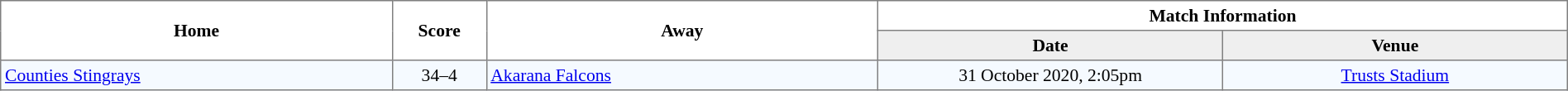<table width="100%" cellspacing="0" cellpadding="3" border="1" style="border-collapse:collapse; font-size:90%; text-align:center;">
<tr>
<th rowspan="2" width="25%">Home</th>
<th rowspan="2" width="6%">Score</th>
<th rowspan="2" width="25%">Away</th>
<th colspan="6">Match Information</th>
</tr>
<tr bgcolor="#EFEFEF">
<th width="22%">Date</th>
<th width="22%">Venue</th>
</tr>
<tr bgcolor="#F5FAFF">
<td align="left"><a href='#'>Counties Stingrays</a></td>
<td>34–4</td>
<td align="left"><a href='#'>Akarana Falcons</a></td>
<td>31 October 2020, 2:05pm</td>
<td><a href='#'>Trusts Stadium</a></td>
</tr>
</table>
